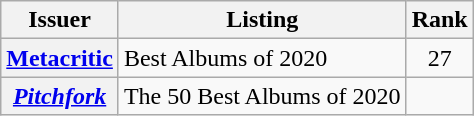<table class="wikitable plainrowheaders">
<tr>
<th scope="col">Issuer</th>
<th scope="col">Listing</th>
<th scope="col">Rank</th>
</tr>
<tr>
<th scope="row"><a href='#'>Metacritic</a></th>
<td>Best Albums of 2020</td>
<td style="text-align:center;">27</td>
</tr>
<tr>
<th scope="row"><em><a href='#'>Pitchfork</a></em></th>
<td>The 50 Best Albums of 2020</td>
<td></td>
</tr>
</table>
